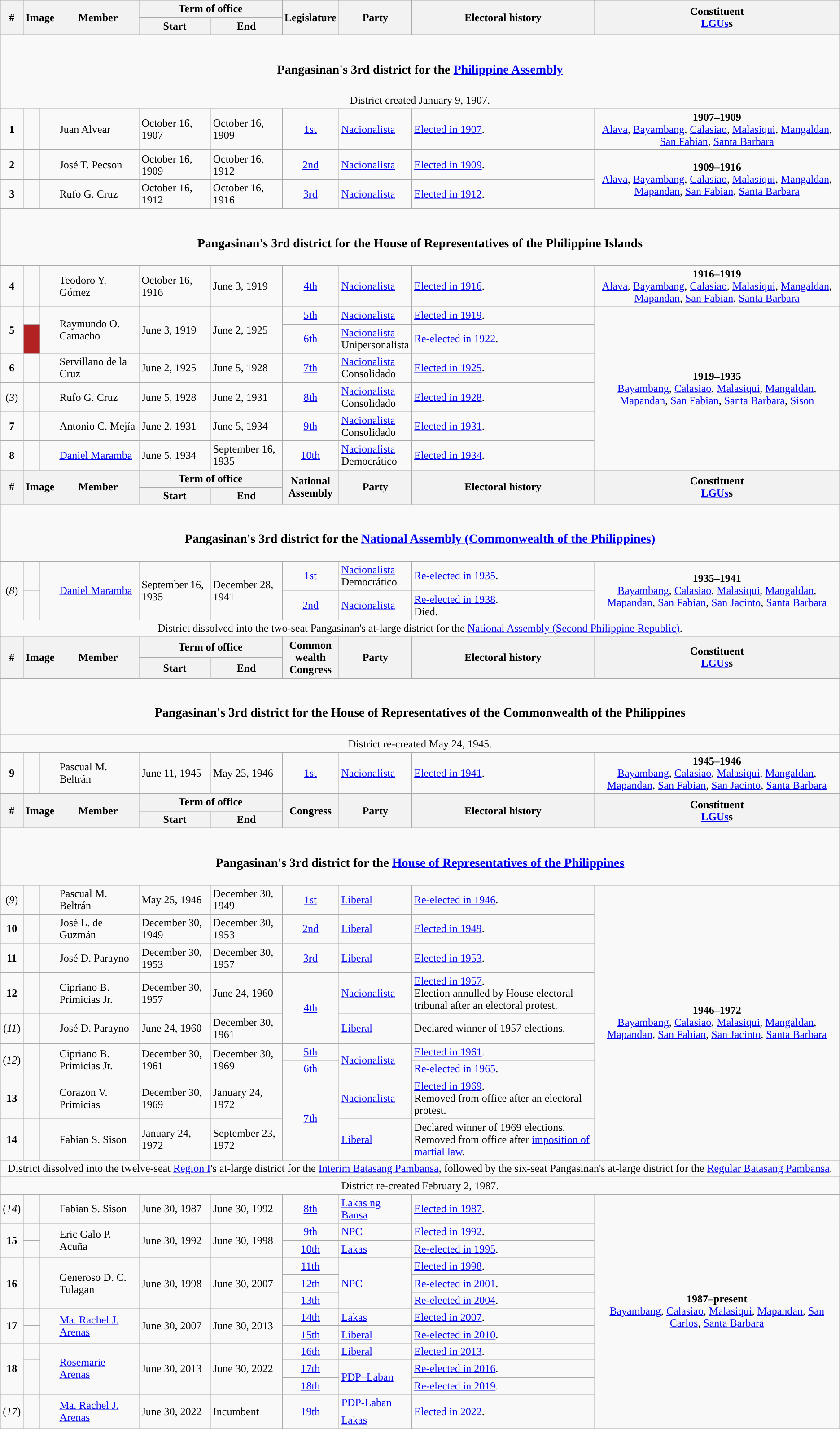<table class=wikitable>
<tr>
<th rowspan="2">#</th>
<th rowspan="2" colspan=2>Image</th>
<th rowspan="2">Member</th>
<th colspan=2>Term of office</th>
<th rowspan="2">Legislature</th>
<th rowspan="2">Party</th>
<th rowspan="2">Electoral history</th>
<th rowspan="2">Constituent<br><a href='#'>LGUs</a>s</th>
</tr>
<tr>
<th>Start</th>
<th>End</th>
</tr>
<tr>
<td colspan="10" style="text-align:center;"><br><h3>Pangasinan's 3rd district for the <a href='#'>Philippine Assembly</a></h3></td>
</tr>
<tr>
<td colspan="10" style="text-align:center;">District created January 9, 1907.</td>
</tr>
<tr>
<td style="text-align:center;"><strong>1</strong></td>
<td style="color:inherit;background:"></td>
<td></td>
<td>Juan Alvear</td>
<td>October 16, 1907</td>
<td>October 16, 1909</td>
<td style="text-align:center;"><a href='#'>1st</a></td>
<td><a href='#'>Nacionalista</a></td>
<td><a href='#'>Elected in 1907</a>.</td>
<td style="text-align:center;"><strong>1907–1909</strong><br><a href='#'>Alava</a>, <a href='#'>Bayambang</a>, <a href='#'>Calasiao</a>, <a href='#'>Malasiqui</a>, <a href='#'>Mangaldan</a>, <a href='#'>San Fabian</a>, <a href='#'>Santa Barbara</a></td>
</tr>
<tr>
<td style="text-align:center;"><strong>2</strong></td>
<td style="color:inherit;background:"></td>
<td></td>
<td>José T. Pecson</td>
<td>October 16, 1909</td>
<td>October 16, 1912</td>
<td style="text-align:center;"><a href='#'>2nd</a></td>
<td><a href='#'>Nacionalista</a></td>
<td><a href='#'>Elected in 1909</a>.</td>
<td rowspan="2" style="text-align:center;"><strong>1909–1916</strong><br><a href='#'>Alava</a>, <a href='#'>Bayambang</a>, <a href='#'>Calasiao</a>, <a href='#'>Malasiqui</a>, <a href='#'>Mangaldan</a>, <a href='#'>Mapandan</a>, <a href='#'>San Fabian</a>, <a href='#'>Santa Barbara</a></td>
</tr>
<tr>
<td style="text-align:center;"><strong>3</strong></td>
<td style="color:inherit;background:"></td>
<td></td>
<td>Rufo G. Cruz</td>
<td>October 16, 1912</td>
<td>October 16, 1916</td>
<td style="text-align:center;"><a href='#'>3rd</a></td>
<td><a href='#'>Nacionalista</a></td>
<td><a href='#'>Elected in 1912</a>.</td>
</tr>
<tr>
<td colspan="10" style="text-align:center;"><br><h3>Pangasinan's 3rd district for the House of Representatives of the Philippine Islands</h3></td>
</tr>
<tr>
<td style="text-align:center;"><strong>4</strong></td>
<td style="color:inherit;background:"></td>
<td></td>
<td>Teodoro Y. Gómez</td>
<td>October 16, 1916</td>
<td>June 3, 1919</td>
<td style="text-align:center;"><a href='#'>4th</a></td>
<td><a href='#'>Nacionalista</a></td>
<td><a href='#'>Elected in 1916</a>.</td>
<td style="text-align:center;"><strong>1916–1919</strong><br><a href='#'>Alava</a>, <a href='#'>Bayambang</a>, <a href='#'>Calasiao</a>, <a href='#'>Malasiqui</a>, <a href='#'>Mangaldan</a>, <a href='#'>Mapandan</a>, <a href='#'>San Fabian</a>, <a href='#'>Santa Barbara</a></td>
</tr>
<tr>
<td rowspan="2" style="text-align:center;"><strong>5</strong></td>
<td style="color:inherit;background:"></td>
<td rowspan="2"></td>
<td rowspan="2">Raymundo O. Camacho</td>
<td rowspan="2">June 3, 1919</td>
<td rowspan="2">June 2, 1925</td>
<td style="text-align:center;"><a href='#'>5th</a></td>
<td><a href='#'>Nacionalista</a></td>
<td><a href='#'>Elected in 1919</a>.</td>
<td rowspan="6" style="text-align:center;"><strong>1919–1935</strong><br><a href='#'>Bayambang</a>, <a href='#'>Calasiao</a>, <a href='#'>Malasiqui</a>, <a href='#'>Mangaldan</a>, <a href='#'>Mapandan</a>, <a href='#'>San Fabian</a>, <a href='#'>Santa Barbara</a>, <a href='#'>Sison</a></td>
</tr>
<tr>
<td style="background-color:#B22222"></td>
<td style="text-align:center;"><a href='#'>6th</a></td>
<td><a href='#'>Nacionalista</a><br>Unipersonalista</td>
<td><a href='#'>Re-elected in 1922</a>.</td>
</tr>
<tr>
<td style="text-align:center;"><strong>6</strong></td>
<td style="color:inherit;background:"></td>
<td></td>
<td>Servillano de la Cruz</td>
<td>June 2, 1925</td>
<td>June 5, 1928</td>
<td style="text-align:center;"><a href='#'>7th</a></td>
<td><a href='#'>Nacionalista</a><br>Consolidado</td>
<td><a href='#'>Elected in 1925</a>.</td>
</tr>
<tr>
<td style="text-align:center;">(<em>3</em>)</td>
<td style="color:inherit;background:"></td>
<td></td>
<td>Rufo G. Cruz</td>
<td>June 5, 1928</td>
<td>June 2, 1931</td>
<td style="text-align:center;"><a href='#'>8th</a></td>
<td><a href='#'>Nacionalista</a><br>Consolidado</td>
<td><a href='#'>Elected in 1928</a>.</td>
</tr>
<tr>
<td style="text-align:center;"><strong>7</strong></td>
<td style="color:inherit;background:"></td>
<td></td>
<td>Antonio C. Mejía</td>
<td>June 2, 1931</td>
<td>June 5, 1934</td>
<td style="text-align:center;"><a href='#'>9th</a></td>
<td><a href='#'>Nacionalista</a><br>Consolidado</td>
<td><a href='#'>Elected in 1931</a>.</td>
</tr>
<tr>
<td style="text-align:center;"><strong>8</strong></td>
<td style="color:inherit;background:"></td>
<td></td>
<td><a href='#'>Daniel Maramba</a></td>
<td>June 5, 1934</td>
<td>September 16, 1935</td>
<td style="text-align:center;"><a href='#'>10th</a></td>
<td><a href='#'>Nacionalista</a><br>Democrático</td>
<td><a href='#'>Elected in 1934</a>.</td>
</tr>
<tr>
<th rowspan="2">#</th>
<th rowspan="2" colspan=2>Image</th>
<th rowspan="2">Member</th>
<th colspan=2>Term of office</th>
<th rowspan="2">National<br>Assembly</th>
<th rowspan="2">Party</th>
<th rowspan="2">Electoral history</th>
<th rowspan="2">Constituent<br><a href='#'>LGUs</a>s</th>
</tr>
<tr>
<th>Start</th>
<th>End</th>
</tr>
<tr>
<td colspan="10" style="text-align:center;"><br><h3>Pangasinan's 3rd district for the <a href='#'>National Assembly (Commonwealth of the Philippines)</a></h3></td>
</tr>
<tr>
<td rowspan="2" style="text-align:center;">(<em>8</em>)</td>
<td style="color:inherit;background:"></td>
<td rowspan="2"></td>
<td rowspan="2"><a href='#'>Daniel Maramba</a></td>
<td rowspan="2">September 16, 1935</td>
<td rowspan="2">December 28, 1941</td>
<td style="text-align:center;"><a href='#'>1st</a></td>
<td><a href='#'>Nacionalista</a><br>Democrático</td>
<td><a href='#'>Re-elected in 1935</a>.</td>
<td rowspan="2" style="text-align:center;"><strong>1935–1941</strong><br><a href='#'>Bayambang</a>, <a href='#'>Calasiao</a>, <a href='#'>Malasiqui</a>, <a href='#'>Mangaldan</a>, <a href='#'>Mapandan</a>, <a href='#'>San Fabian</a>, <a href='#'>San Jacinto</a>, <a href='#'>Santa Barbara</a></td>
</tr>
<tr>
<td style="color:inherit;background:"></td>
<td style="text-align:center;"><a href='#'>2nd</a></td>
<td><a href='#'>Nacionalista</a></td>
<td><a href='#'>Re-elected in 1938</a>.<br>Died.</td>
</tr>
<tr>
<td colspan="10" style="text-align:center;">District dissolved into the two-seat Pangasinan's at-large district for the <a href='#'>National Assembly (Second Philippine Republic)</a>.</td>
</tr>
<tr>
<th rowspan="2">#</th>
<th rowspan="2" colspan=2>Image</th>
<th rowspan="2">Member</th>
<th colspan=2>Term of office</th>
<th rowspan="2">Common<br>wealth<br>Congress</th>
<th rowspan="2">Party</th>
<th rowspan="2">Electoral history</th>
<th rowspan="2">Constituent<br><a href='#'>LGUs</a>s</th>
</tr>
<tr>
<th>Start</th>
<th>End</th>
</tr>
<tr>
<td colspan="10" style="text-align:center;"><br><h3>Pangasinan's 3rd district for the House of Representatives of the Commonwealth of the Philippines</h3></td>
</tr>
<tr>
<td colspan="10" style="text-align:center;">District re-created May 24, 1945.</td>
</tr>
<tr>
<td style="text-align:center;"><strong>9</strong></td>
<td style="color:inherit;background:"></td>
<td></td>
<td>Pascual M. Beltrán</td>
<td>June 11, 1945</td>
<td>May 25, 1946</td>
<td style="text-align:center;"><a href='#'>1st</a></td>
<td><a href='#'>Nacionalista</a></td>
<td><a href='#'>Elected in 1941</a>.</td>
<td style="text-align:center;"><strong>1945–1946</strong><br><a href='#'>Bayambang</a>, <a href='#'>Calasiao</a>, <a href='#'>Malasiqui</a>, <a href='#'>Mangaldan</a>, <a href='#'>Mapandan</a>, <a href='#'>San Fabian</a>, <a href='#'>San Jacinto</a>, <a href='#'>Santa Barbara</a></td>
</tr>
<tr>
<th rowspan="2">#</th>
<th rowspan="2" colspan=2>Image</th>
<th rowspan="2">Member</th>
<th colspan=2>Term of office</th>
<th rowspan="2">Congress</th>
<th rowspan="2">Party</th>
<th rowspan="2">Electoral history</th>
<th rowspan="2">Constituent<br><a href='#'>LGUs</a>s</th>
</tr>
<tr>
<th>Start</th>
<th>End</th>
</tr>
<tr>
<td colspan="10" style="text-align:center;"><br><h3>Pangasinan's 3rd district for the <a href='#'>House of Representatives of the Philippines</a></h3></td>
</tr>
<tr>
<td style="text-align:center;">(<em>9</em>)</td>
<td style="color:inherit;background:"></td>
<td></td>
<td>Pascual M. Beltrán</td>
<td>May 25, 1946</td>
<td>December 30, 1949</td>
<td style="text-align:center;"><a href='#'>1st</a></td>
<td><a href='#'>Liberal</a></td>
<td><a href='#'>Re-elected in 1946</a>.</td>
<td rowspan="9" style="text-align:center;"><strong>1946–1972</strong><br><a href='#'>Bayambang</a>, <a href='#'>Calasiao</a>, <a href='#'>Malasiqui</a>, <a href='#'>Mangaldan</a>, <a href='#'>Mapandan</a>, <a href='#'>San Fabian</a>, <a href='#'>San Jacinto</a>, <a href='#'>Santa Barbara</a></td>
</tr>
<tr>
<td style="text-align:center;"><strong>10</strong></td>
<td style="color:inherit;background:"></td>
<td></td>
<td>José L. de Guzmán</td>
<td>December 30, 1949</td>
<td>December 30, 1953</td>
<td style="text-align:center;"><a href='#'>2nd</a></td>
<td><a href='#'>Liberal</a></td>
<td><a href='#'>Elected in 1949</a>.</td>
</tr>
<tr>
<td style="text-align:center;"><strong>11</strong></td>
<td style="color:inherit;background:"></td>
<td></td>
<td>José D. Parayno</td>
<td>December 30, 1953</td>
<td>December 30, 1957</td>
<td style="text-align:center;"><a href='#'>3rd</a></td>
<td><a href='#'>Liberal</a></td>
<td><a href='#'>Elected in 1953</a>.</td>
</tr>
<tr>
<td style="text-align:center;"><strong>12</strong></td>
<td style="color:inherit;background:"></td>
<td></td>
<td>Cipriano B. Primicias Jr.</td>
<td>December 30, 1957</td>
<td>June 24, 1960</td>
<td rowspan="2" style="text-align:center;"><a href='#'>4th</a></td>
<td><a href='#'>Nacionalista</a></td>
<td><a href='#'>Elected in 1957</a>.<br>Election annulled by House electoral tribunal after an electoral protest.</td>
</tr>
<tr>
<td style="text-align:center;">(<em>11</em>)</td>
<td style="color:inherit;background:"></td>
<td></td>
<td>José D. Parayno</td>
<td>June 24, 1960</td>
<td>December 30, 1961</td>
<td><a href='#'>Liberal</a></td>
<td>Declared winner of 1957 elections.</td>
</tr>
<tr>
<td rowspan="2" style="text-align:center;">(<em>12</em>)</td>
<td rowspan="2" style="color:inherit;background:"></td>
<td rowspan="2"></td>
<td rowspan="2">Cipriano B. Primicias Jr.</td>
<td rowspan="2">December 30, 1961</td>
<td rowspan="2">December 30, 1969</td>
<td style="text-align:center;"><a href='#'>5th</a></td>
<td rowspan="2"><a href='#'>Nacionalista</a></td>
<td><a href='#'>Elected in 1961</a>.</td>
</tr>
<tr>
<td style="text-align:center;"><a href='#'>6th</a></td>
<td><a href='#'>Re-elected in 1965</a>.</td>
</tr>
<tr>
<td style="text-align:center;"><strong>13</strong></td>
<td style="color:inherit;background:"></td>
<td></td>
<td>Corazon V. Primicias</td>
<td>December 30, 1969</td>
<td>January 24, 1972</td>
<td rowspan="2" style="text-align:center;"><a href='#'>7th</a></td>
<td><a href='#'>Nacionalista</a></td>
<td><a href='#'>Elected in 1969</a>.<br>Removed from office after an electoral protest.</td>
</tr>
<tr>
<td style="text-align:center;"><strong>14</strong></td>
<td style="color:inherit;background:"></td>
<td></td>
<td>Fabian S. Sison</td>
<td>January 24, 1972</td>
<td>September 23, 1972</td>
<td><a href='#'>Liberal</a></td>
<td>Declared winner of 1969 elections.<br>Removed from office after <a href='#'>imposition of martial law</a>.</td>
</tr>
<tr>
<td colspan="10" style="text-align:center;">District dissolved into the twelve-seat <a href='#'>Region I</a>'s at-large district for the <a href='#'>Interim Batasang Pambansa</a>, followed by the six-seat Pangasinan's at-large district for the <a href='#'>Regular Batasang Pambansa</a>.</td>
</tr>
<tr>
<td colspan="10" style="text-align:center;">District re-created February 2, 1987.</td>
</tr>
<tr>
<td style="text-align:center;">(<em>14</em>)</td>
<td style="color:inherit;background:"></td>
<td></td>
<td>Fabian S. Sison</td>
<td>June 30, 1987</td>
<td>June 30, 1992</td>
<td style="text-align:center;"><a href='#'>8th</a></td>
<td><a href='#'>Lakas ng Bansa</a></td>
<td><a href='#'>Elected in 1987</a>.</td>
<td rowspan="13" style="text-align:center;"><strong>1987–present</strong><br><a href='#'>Bayambang</a>, <a href='#'>Calasiao</a>, <a href='#'>Malasiqui</a>, <a href='#'>Mapandan</a>, <a href='#'>San Carlos</a>, <a href='#'>Santa Barbara</a></td>
</tr>
<tr>
<td rowspan="2" style="text-align:center;"><strong>15</strong></td>
<td style="color:inherit;background:"></td>
<td rowspan="2"></td>
<td rowspan="2">Eric Galo P. Acuña</td>
<td rowspan="2">June 30, 1992</td>
<td rowspan="2">June 30, 1998</td>
<td style="text-align:center;"><a href='#'>9th</a></td>
<td><a href='#'>NPC</a></td>
<td><a href='#'>Elected in 1992</a>.</td>
</tr>
<tr>
<td style="color:inherit;background:"></td>
<td style="text-align:center;"><a href='#'>10th</a></td>
<td><a href='#'>Lakas</a></td>
<td><a href='#'>Re-elected in 1995</a>.</td>
</tr>
<tr>
<td rowspan="3" style="text-align:center;"><strong>16</strong></td>
<td rowspan="3" style="color:inherit;background:"></td>
<td rowspan="3"></td>
<td rowspan="3">Generoso D. C. Tulagan</td>
<td rowspan="3">June 30, 1998</td>
<td rowspan="3">June 30, 2007</td>
<td style="text-align:center;"><a href='#'>11th</a></td>
<td rowspan="3"><a href='#'>NPC</a></td>
<td><a href='#'>Elected in 1998</a>.</td>
</tr>
<tr>
<td style="text-align:center;"><a href='#'>12th</a></td>
<td><a href='#'>Re-elected in 2001</a>.</td>
</tr>
<tr>
<td style="text-align:center;"><a href='#'>13th</a></td>
<td><a href='#'>Re-elected in 2004</a>.</td>
</tr>
<tr>
<td rowspan="2" style="text-align:center;"><strong>17</strong></td>
<td style="color:inherit;background:"></td>
<td rowspan="2"></td>
<td rowspan="2"><a href='#'>Ma. Rachel J. Arenas</a></td>
<td rowspan="2">June 30, 2007</td>
<td rowspan="2">June 30, 2013</td>
<td style="text-align:center;"><a href='#'>14th</a></td>
<td><a href='#'>Lakas</a></td>
<td><a href='#'>Elected in 2007</a>.</td>
</tr>
<tr>
<td style="color:inherit;background:"></td>
<td style="text-align:center;"><a href='#'>15th</a></td>
<td><a href='#'>Liberal</a></td>
<td><a href='#'>Re-elected in 2010</a>.</td>
</tr>
<tr>
<td rowspan="3" style="text-align:center;"><strong>18</strong></td>
<td style="color:inherit;background:"></td>
<td rowspan="3"></td>
<td rowspan="3"><a href='#'>Rosemarie Arenas</a></td>
<td rowspan="3">June 30, 2013</td>
<td rowspan="3">June 30, 2022</td>
<td style="text-align:center;"><a href='#'>16th</a></td>
<td><a href='#'>Liberal</a></td>
<td><a href='#'>Elected in 2013</a>.</td>
</tr>
<tr>
<td rowspan="2" style="color:inherit;background:"></td>
<td style="text-align:center;"><a href='#'>17th</a></td>
<td rowspan="2"><a href='#'>PDP–Laban</a></td>
<td><a href='#'>Re-elected in 2016</a>.</td>
</tr>
<tr>
<td style="text-align:center;"><a href='#'>18th</a></td>
<td><a href='#'>Re-elected in 2019</a>.</td>
</tr>
<tr>
<td rowspan=2 style="text-align:center;">(<em>17</em>)</td>
<td style="color:inherit;background:"></td>
<td rowspan=2></td>
<td rowspan=2><a href='#'>Ma. Rachel J. Arenas</a></td>
<td rowspan=2>June 30, 2022</td>
<td rowspan=2>Incumbent</td>
<td rowspan=2 style="text-align:center;"><a href='#'>19th</a></td>
<td><a href='#'>PDP-Laban</a></td>
<td rowspan=2><a href='#'>Elected in 2022</a>.</td>
</tr>
<tr>
<td style="color:inherit;background:"></td>
<td><a href='#'>Lakas</a></td>
</tr>
</table>
